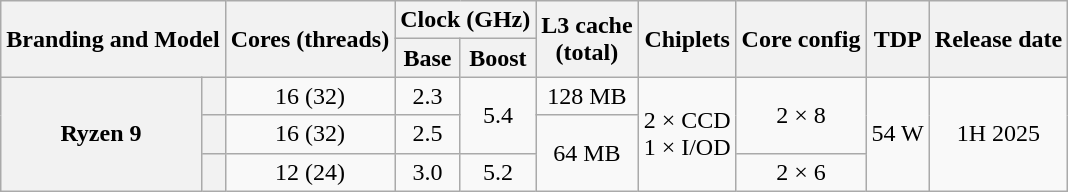<table class="wikitable nowrap" style="text-align:center;">
<tr>
<th colspan="2" rowspan="2">Branding and Model</th>
<th rowspan="2">Cores (threads)</th>
<th colspan="2">Clock (GHz)</th>
<th rowspan="2">L3 cache<br>(total)</th>
<th rowspan="2">Chiplets</th>
<th rowspan="2">Core config</th>
<th rowspan="2">TDP</th>
<th rowspan="2">Release date</th>
</tr>
<tr>
<th>Base</th>
<th>Boost</th>
</tr>
<tr>
<th rowspan="3">Ryzen 9</th>
<th></th>
<td>16 (32)</td>
<td>2.3</td>
<td rowspan="2">5.4</td>
<td>128 MB</td>
<td rowspan="3">2 × CCD<br>1 × I/OD</td>
<td rowspan="2">2 × 8</td>
<td rowspan="3">54 W</td>
<td rowspan="3">1H 2025</td>
</tr>
<tr>
<th></th>
<td>16 (32)</td>
<td>2.5</td>
<td rowspan="2">64 MB</td>
</tr>
<tr>
<th></th>
<td>12 (24)</td>
<td>3.0</td>
<td>5.2</td>
<td>2 × 6</td>
</tr>
</table>
